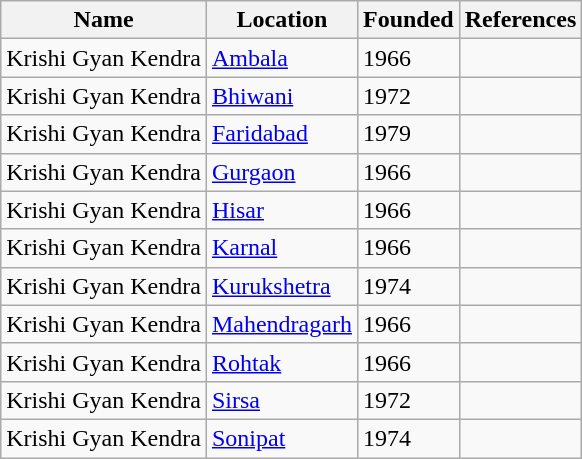<table class="wikitable sortable">
<tr>
<th>Name</th>
<th>Location</th>
<th>Founded</th>
<th>References</th>
</tr>
<tr>
<td>Krishi Gyan Kendra</td>
<td><a href='#'>Ambala</a></td>
<td>1966</td>
<td></td>
</tr>
<tr>
<td>Krishi Gyan Kendra</td>
<td><a href='#'>Bhiwani</a></td>
<td>1972</td>
<td></td>
</tr>
<tr>
<td>Krishi Gyan Kendra</td>
<td><a href='#'>Faridabad</a></td>
<td>1979</td>
<td></td>
</tr>
<tr>
<td>Krishi Gyan Kendra</td>
<td><a href='#'>Gurgaon</a></td>
<td>1966</td>
<td></td>
</tr>
<tr>
<td>Krishi Gyan Kendra</td>
<td><a href='#'>Hisar</a></td>
<td>1966</td>
<td></td>
</tr>
<tr>
<td>Krishi Gyan Kendra</td>
<td><a href='#'>Karnal</a></td>
<td>1966</td>
<td></td>
</tr>
<tr>
<td>Krishi Gyan Kendra</td>
<td><a href='#'>Kurukshetra</a></td>
<td>1974</td>
<td></td>
</tr>
<tr>
<td>Krishi Gyan Kendra</td>
<td><a href='#'>Mahendragarh</a></td>
<td>1966</td>
<td></td>
</tr>
<tr>
<td>Krishi Gyan Kendra</td>
<td><a href='#'>Rohtak</a></td>
<td>1966</td>
<td></td>
</tr>
<tr>
<td>Krishi Gyan Kendra</td>
<td><a href='#'>Sirsa</a></td>
<td>1972</td>
<td></td>
</tr>
<tr>
<td>Krishi Gyan Kendra</td>
<td><a href='#'>Sonipat</a></td>
<td>1974</td>
<td></td>
</tr>
</table>
